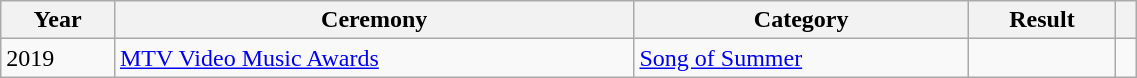<table class="wikitable sortable plainrowheaders" style="width: 60%;">
<tr>
<th scope="col">Year</th>
<th scope="col">Ceremony</th>
<th scope="col">Category</th>
<th scope="col">Result</th>
<th scope="col" class="unsortable"></th>
</tr>
<tr>
<td>2019</td>
<td><a href='#'>MTV Video Music Awards</a></td>
<td><a href='#'>Song of Summer</a></td>
<td></td>
<td style="text-align:center;"></td>
</tr>
</table>
